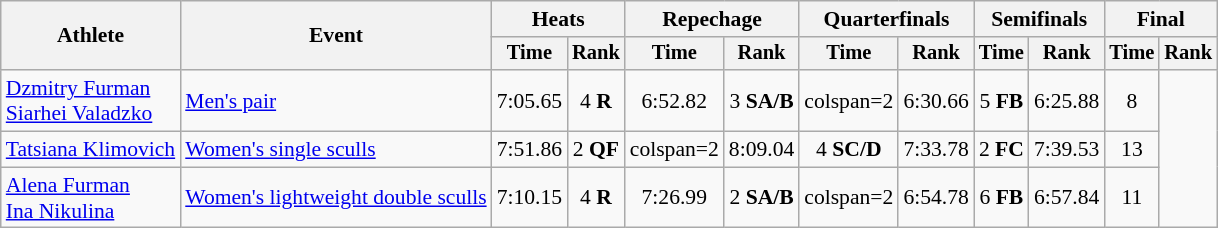<table class="wikitable" style="font-size:90%">
<tr>
<th rowspan="2">Athlete</th>
<th rowspan="2">Event</th>
<th colspan="2">Heats</th>
<th colspan="2">Repechage</th>
<th colspan="2">Quarterfinals</th>
<th colspan="2">Semifinals</th>
<th colspan="2">Final</th>
</tr>
<tr style="font-size:95%">
<th>Time</th>
<th>Rank</th>
<th>Time</th>
<th>Rank</th>
<th>Time</th>
<th>Rank</th>
<th>Time</th>
<th>Rank</th>
<th>Time</th>
<th>Rank</th>
</tr>
<tr align=center>
<td align=left><a href='#'>Dzmitry Furman</a><br><a href='#'>Siarhei Valadzko</a></td>
<td align=left><a href='#'>Men's pair</a></td>
<td>7:05.65</td>
<td>4 <strong>R</strong></td>
<td>6:52.82</td>
<td>3 <strong>SA/B</strong></td>
<td>colspan=2 </td>
<td>6:30.66</td>
<td>5 <strong>FB</strong></td>
<td>6:25.88</td>
<td>8</td>
</tr>
<tr align=center>
<td align=left><a href='#'>Tatsiana Klimovich</a></td>
<td align=left><a href='#'>Women's single sculls</a></td>
<td>7:51.86</td>
<td>2 <strong>QF</strong></td>
<td>colspan=2 </td>
<td>8:09.04</td>
<td>4 <strong>SC/D</strong></td>
<td>7:33.78</td>
<td>2 <strong>FC</strong></td>
<td>7:39.53</td>
<td>13</td>
</tr>
<tr align=center>
<td align=left><a href='#'>Alena Furman</a><br><a href='#'>Ina Nikulina</a></td>
<td align=left><a href='#'>Women's lightweight double sculls</a></td>
<td>7:10.15</td>
<td>4 <strong>R</strong></td>
<td>7:26.99</td>
<td>2 <strong>SA/B</strong></td>
<td>colspan=2 </td>
<td>6:54.78</td>
<td>6 <strong>FB</strong></td>
<td>6:57.84</td>
<td>11</td>
</tr>
</table>
